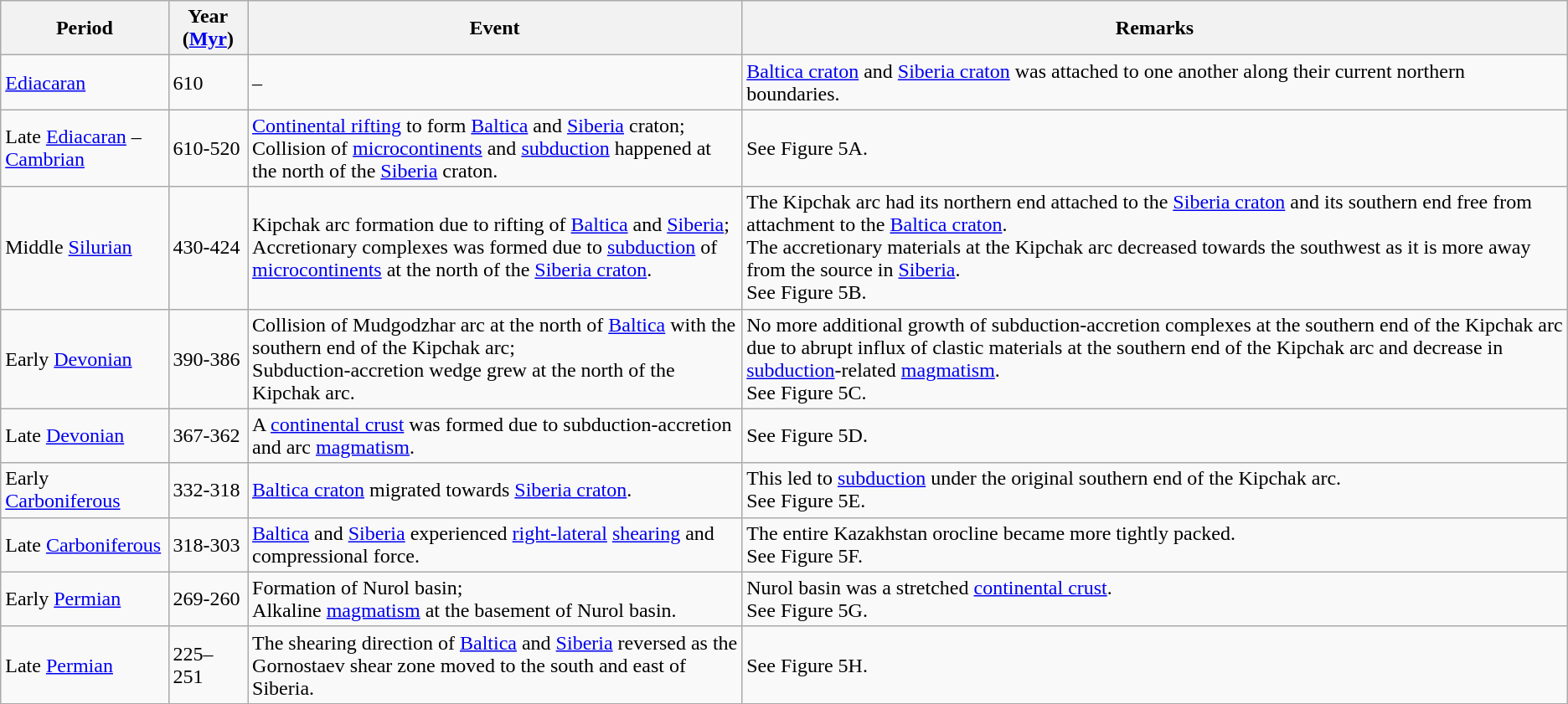<table class="wikitable">
<tr>
<th>Period</th>
<th>Year (<a href='#'>Myr</a>)</th>
<th>Event</th>
<th>Remarks</th>
</tr>
<tr>
<td><a href='#'>Ediacaran</a></td>
<td>610</td>
<td>–</td>
<td><a href='#'>Baltica craton</a> and <a href='#'>Siberia craton</a> was attached to one another along their current northern boundaries.</td>
</tr>
<tr>
<td>Late <a href='#'>Ediacaran</a> – <a href='#'>Cambrian</a></td>
<td>610-520</td>
<td><a href='#'>Continental rifting</a> to form <a href='#'>Baltica</a> and <a href='#'>Siberia</a> craton;<br>Collision of <a href='#'>microcontinents</a> and <a href='#'>subduction</a> happened at the north of the <a href='#'>Siberia</a> craton.</td>
<td>See Figure 5A.</td>
</tr>
<tr>
<td>Middle <a href='#'>Silurian</a></td>
<td>430-424</td>
<td>Kipchak arc formation due to rifting of <a href='#'>Baltica</a> and <a href='#'>Siberia</a>;<br>Accretionary complexes was formed due to <a href='#'>subduction</a> of <a href='#'>microcontinents</a> at the north of the <a href='#'>Siberia craton</a>.</td>
<td>The Kipchak arc had its northern end attached to the <a href='#'>Siberia craton</a> and its southern end free from attachment to the <a href='#'>Baltica craton</a>.<br>The accretionary materials at the Kipchak arc decreased towards the southwest as it is more away from the source in <a href='#'>Siberia</a>.<br>See Figure 5B.</td>
</tr>
<tr>
<td>Early <a href='#'>Devonian</a></td>
<td>390-386</td>
<td>Collision of Mudgodzhar arc at the north of <a href='#'>Baltica</a> with the southern end of the Kipchak arc;<br>Subduction-accretion wedge grew at the north of the Kipchak arc.</td>
<td>No more additional growth of subduction-accretion complexes at the southern end of the Kipchak arc due to abrupt influx of clastic materials at the southern end of the Kipchak arc and decrease in <a href='#'>subduction</a>-related <a href='#'>magmatism</a>.<br>See Figure 5C.</td>
</tr>
<tr>
<td>Late <a href='#'>Devonian</a></td>
<td>367-362</td>
<td>A <a href='#'>continental crust</a> was formed due to subduction-accretion and arc <a href='#'>magmatism</a>.</td>
<td>See Figure 5D.</td>
</tr>
<tr>
<td>Early <a href='#'>Carboniferous</a></td>
<td>332-318</td>
<td><a href='#'>Baltica craton</a> migrated towards <a href='#'>Siberia craton</a>.</td>
<td>This led to <a href='#'>subduction</a> under the original southern end of the Kipchak arc.<br>See Figure 5E.</td>
</tr>
<tr>
<td>Late <a href='#'>Carboniferous</a></td>
<td>318-303</td>
<td><a href='#'>Baltica</a> and <a href='#'>Siberia</a> experienced <a href='#'>right-lateral</a> <a href='#'>shearing</a> and compressional force.</td>
<td>The entire Kazakhstan orocline became more tightly packed.<br>See Figure 5F.</td>
</tr>
<tr>
<td>Early <a href='#'>Permian</a></td>
<td>269-260</td>
<td>Formation of Nurol basin;<br>Alkaline <a href='#'>magmatism</a> at the basement of Nurol basin.</td>
<td>Nurol basin was a stretched <a href='#'>continental crust</a>.<br>See Figure 5G.</td>
</tr>
<tr>
<td>Late <a href='#'>Permian</a></td>
<td>225–251</td>
<td>The shearing direction of <a href='#'>Baltica</a> and <a href='#'>Siberia</a> reversed as the Gornostaev shear zone moved to the south and east of Siberia.</td>
<td>See Figure 5H.</td>
</tr>
</table>
